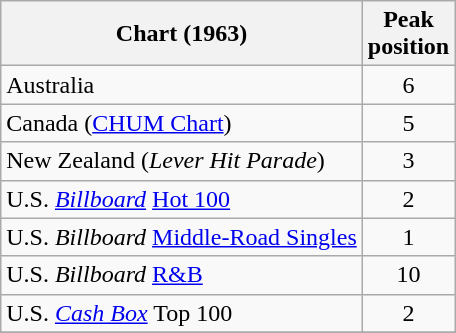<table class="wikitable sortable">
<tr>
<th>Chart (1963)</th>
<th>Peak<br>position</th>
</tr>
<tr>
<td>Australia</td>
<td style="text-align:center;">6</td>
</tr>
<tr>
<td>Canada (<a href='#'>CHUM Chart</a>)</td>
<td style="text-align:center;">5</td>
</tr>
<tr>
<td>New Zealand (<em>Lever Hit Parade</em>)</td>
<td style="text-align:center;">3</td>
</tr>
<tr>
<td>U.S. <em><a href='#'>Billboard</a></em> <a href='#'>Hot 100</a></td>
<td style="text-align:center;">2</td>
</tr>
<tr>
<td>U.S. <em>Billboard</em> <a href='#'>Middle-Road Singles</a></td>
<td style="text-align:center;">1</td>
</tr>
<tr>
<td>U.S. <em>Billboard</em> <a href='#'>R&B</a></td>
<td style="text-align:center;">10</td>
</tr>
<tr>
<td>U.S. <a href='#'><em>Cash Box</em></a> Top 100</td>
<td align="center">2</td>
</tr>
<tr>
</tr>
</table>
